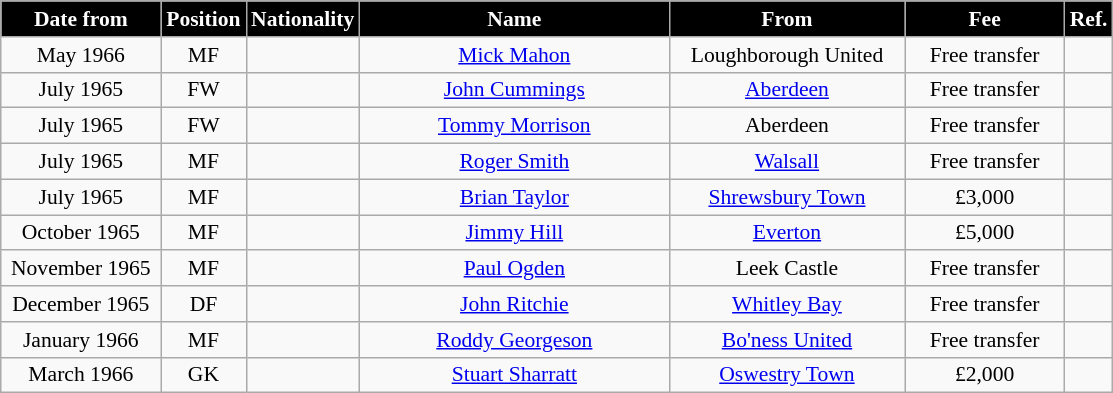<table class="wikitable" style="text-align:center; font-size:90%; ">
<tr>
<th style="background:#000000; color:white; width:100px;">Date from</th>
<th style="background:#000000; color:white; width:50px;">Position</th>
<th style="background:#000000; color:white; width:50px;">Nationality</th>
<th style="background:#000000; color:white; width:200px;">Name</th>
<th style="background:#000000; color:white; width:150px;">From</th>
<th style="background:#000000; color:white; width:100px;">Fee</th>
<th style="background:#000000; color:white; width:25px;">Ref.</th>
</tr>
<tr>
<td>May 1966</td>
<td>MF</td>
<td></td>
<td><a href='#'>Mick Mahon</a></td>
<td>Loughborough United</td>
<td>Free transfer</td>
<td></td>
</tr>
<tr>
<td>July 1965</td>
<td>FW</td>
<td></td>
<td><a href='#'>John Cummings</a></td>
<td> <a href='#'>Aberdeen</a></td>
<td>Free transfer</td>
<td></td>
</tr>
<tr>
<td>July 1965</td>
<td>FW</td>
<td></td>
<td><a href='#'>Tommy Morrison</a></td>
<td> Aberdeen</td>
<td>Free transfer</td>
<td></td>
</tr>
<tr>
<td>July 1965</td>
<td>MF</td>
<td></td>
<td><a href='#'>Roger Smith</a></td>
<td><a href='#'>Walsall</a></td>
<td>Free transfer</td>
<td></td>
</tr>
<tr>
<td>July 1965</td>
<td>MF</td>
<td></td>
<td><a href='#'>Brian Taylor</a></td>
<td><a href='#'>Shrewsbury Town</a></td>
<td>£3,000</td>
<td></td>
</tr>
<tr>
<td>October 1965</td>
<td>MF</td>
<td></td>
<td><a href='#'>Jimmy Hill</a></td>
<td><a href='#'>Everton</a></td>
<td>£5,000</td>
<td></td>
</tr>
<tr>
<td>November 1965</td>
<td>MF</td>
<td></td>
<td><a href='#'>Paul Ogden</a></td>
<td>Leek Castle</td>
<td>Free transfer</td>
<td></td>
</tr>
<tr>
<td>December 1965</td>
<td>DF</td>
<td></td>
<td><a href='#'>John Ritchie</a></td>
<td><a href='#'>Whitley Bay</a></td>
<td>Free transfer</td>
<td></td>
</tr>
<tr>
<td>January 1966</td>
<td>MF</td>
<td></td>
<td><a href='#'>Roddy Georgeson</a></td>
<td> <a href='#'>Bo'ness United</a></td>
<td>Free transfer</td>
<td></td>
</tr>
<tr>
<td>March 1966</td>
<td>GK</td>
<td></td>
<td><a href='#'>Stuart Sharratt</a></td>
<td> <a href='#'>Oswestry Town</a></td>
<td>£2,000</td>
<td></td>
</tr>
</table>
